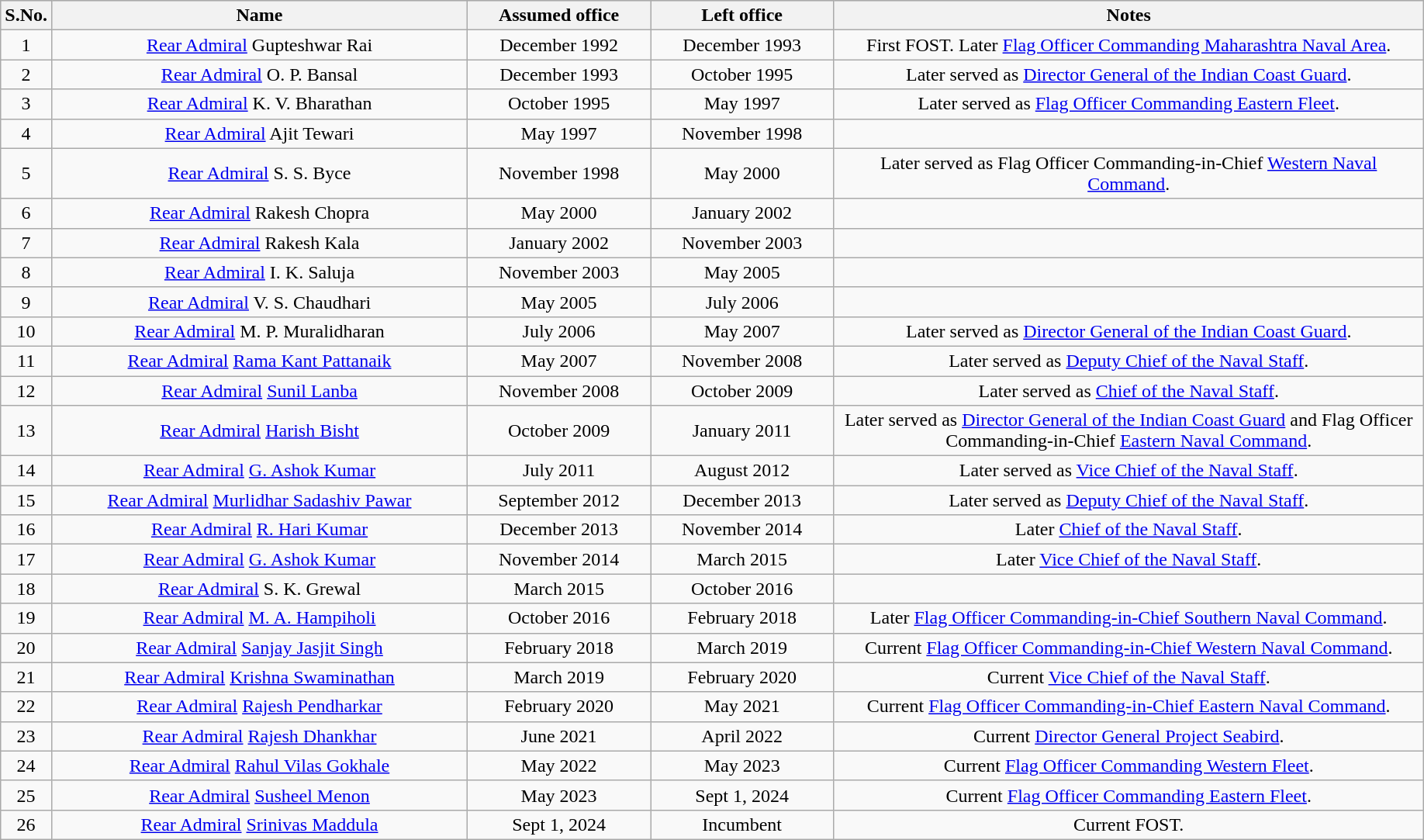<table class="wikitable" style="text-align:center">
<tr style="background:#cccccc">
<th scope="col" style="width: 20px;">S.No.</th>
<th scope="col" style="width: 350px;">Name</th>
<th scope="col" style="width: 150px;">Assumed office</th>
<th scope="col" style="width: 150px;">Left office</th>
<th scope="col" style="width: 500px;">Notes</th>
</tr>
<tr>
<td>1</td>
<td><a href='#'>Rear Admiral</a> Gupteshwar Rai </td>
<td>December 1992</td>
<td>December 1993</td>
<td>First FOST. Later <a href='#'>Flag Officer Commanding Maharashtra Naval Area</a>.</td>
</tr>
<tr>
<td>2</td>
<td><a href='#'>Rear Admiral</a> O. P. Bansal </td>
<td>December 1993</td>
<td>October 1995</td>
<td>Later served as <a href='#'>Director General of the Indian Coast Guard</a>.</td>
</tr>
<tr>
<td>3</td>
<td><a href='#'>Rear Admiral</a> K. V. Bharathan </td>
<td>October 1995</td>
<td>May 1997</td>
<td>Later served as <a href='#'>Flag Officer Commanding Eastern Fleet</a>.</td>
</tr>
<tr>
<td>4</td>
<td><a href='#'>Rear Admiral</a> Ajit Tewari </td>
<td>May 1997</td>
<td>November 1998</td>
<td></td>
</tr>
<tr>
<td>5</td>
<td><a href='#'>Rear Admiral</a> S. S. Byce </td>
<td>November 1998</td>
<td>May 2000</td>
<td>Later served as Flag Officer Commanding-in-Chief <a href='#'>Western Naval Command</a>.</td>
</tr>
<tr>
<td>6</td>
<td><a href='#'>Rear Admiral</a> Rakesh Chopra </td>
<td>May 2000</td>
<td>January 2002</td>
<td></td>
</tr>
<tr>
<td>7</td>
<td><a href='#'>Rear Admiral</a> Rakesh Kala </td>
<td>January 2002</td>
<td>November 2003</td>
<td></td>
</tr>
<tr>
<td>8</td>
<td><a href='#'>Rear Admiral</a> I. K. Saluja </td>
<td>November 2003</td>
<td>May 2005</td>
<td></td>
</tr>
<tr>
<td>9</td>
<td><a href='#'>Rear Admiral</a> V. S. Chaudhari </td>
<td>May 2005</td>
<td>July 2006</td>
<td></td>
</tr>
<tr>
<td>10</td>
<td><a href='#'>Rear Admiral</a> M. P. Muralidharan </td>
<td>July 2006</td>
<td>May 2007</td>
<td>Later served as <a href='#'>Director General of the Indian Coast Guard</a>.</td>
</tr>
<tr>
<td>11</td>
<td><a href='#'>Rear Admiral</a> <a href='#'>Rama Kant Pattanaik</a> </td>
<td>May 2007</td>
<td>November 2008</td>
<td>Later served as <a href='#'>Deputy Chief of the Naval Staff</a>.</td>
</tr>
<tr>
<td>12</td>
<td><a href='#'>Rear Admiral</a> <a href='#'>Sunil Lanba</a></td>
<td>November 2008</td>
<td>October 2009</td>
<td>Later served as <a href='#'>Chief of the Naval Staff</a>.</td>
</tr>
<tr>
<td>13</td>
<td><a href='#'>Rear Admiral</a> <a href='#'>Harish Bisht</a></td>
<td>October 2009</td>
<td>January 2011</td>
<td>Later served as <a href='#'>Director General of the Indian Coast Guard</a> and Flag Officer Commanding-in-Chief <a href='#'>Eastern Naval Command</a>.</td>
</tr>
<tr>
<td>14</td>
<td><a href='#'>Rear Admiral</a> <a href='#'>G. Ashok Kumar</a> </td>
<td>July 2011</td>
<td>August 2012</td>
<td>Later served as <a href='#'>Vice Chief of the Naval Staff</a>.</td>
</tr>
<tr>
<td>15</td>
<td><a href='#'>Rear Admiral</a> <a href='#'>Murlidhar Sadashiv Pawar</a> </td>
<td>September 2012</td>
<td>December 2013</td>
<td>Later served as <a href='#'>Deputy Chief of the Naval Staff</a>.</td>
</tr>
<tr>
<td>16</td>
<td><a href='#'>Rear Admiral</a> <a href='#'>R. Hari Kumar</a> </td>
<td>December 2013</td>
<td>November 2014</td>
<td>Later <a href='#'>Chief of the Naval Staff</a>.</td>
</tr>
<tr>
<td>17</td>
<td><a href='#'>Rear Admiral</a> <a href='#'>G. Ashok Kumar</a> </td>
<td>November 2014</td>
<td>March 2015</td>
<td>Later <a href='#'>Vice Chief of the Naval Staff</a>.</td>
</tr>
<tr>
<td>18</td>
<td><a href='#'>Rear Admiral</a> S. K. Grewal </td>
<td>March 2015</td>
<td>October 2016</td>
<td></td>
</tr>
<tr>
<td>19</td>
<td><a href='#'>Rear Admiral</a> <a href='#'>M. A. Hampiholi</a> </td>
<td>October 2016</td>
<td>February 2018</td>
<td>Later <a href='#'>Flag Officer Commanding-in-Chief Southern Naval Command</a>.</td>
</tr>
<tr>
<td>20</td>
<td><a href='#'>Rear Admiral</a> <a href='#'>Sanjay Jasjit Singh</a> </td>
<td>February 2018</td>
<td>March 2019</td>
<td>Current <a href='#'>Flag Officer Commanding-in-Chief Western Naval Command</a>.</td>
</tr>
<tr>
<td>21</td>
<td><a href='#'>Rear Admiral</a> <a href='#'>Krishna Swaminathan</a> </td>
<td>March 2019</td>
<td>February 2020</td>
<td>Current <a href='#'>Vice Chief of the Naval Staff</a>.</td>
</tr>
<tr>
<td>22</td>
<td><a href='#'>Rear Admiral</a> <a href='#'>Rajesh Pendharkar</a> </td>
<td>February 2020</td>
<td>May 2021</td>
<td>Current <a href='#'>Flag Officer Commanding-in-Chief Eastern Naval Command</a>.</td>
</tr>
<tr>
<td>23</td>
<td><a href='#'>Rear Admiral</a> <a href='#'>Rajesh Dhankhar</a> </td>
<td>June 2021</td>
<td>April 2022</td>
<td>Current <a href='#'>Director General Project Seabird</a>.</td>
</tr>
<tr>
<td>24</td>
<td><a href='#'>Rear Admiral</a> <a href='#'>Rahul Vilas Gokhale</a> </td>
<td>May 2022</td>
<td>May 2023</td>
<td>Current <a href='#'>Flag Officer Commanding Western Fleet</a>.</td>
</tr>
<tr>
<td>25</td>
<td><a href='#'>Rear Admiral</a> <a href='#'>Susheel Menon</a> </td>
<td>May 2023</td>
<td>Sept 1, 2024</td>
<td>Current <a href='#'>Flag Officer Commanding Eastern Fleet</a>.</td>
</tr>
<tr>
<td>26</td>
<td><a href='#'>Rear Admiral</a> <a href='#'>Srinivas Maddula</a></td>
<td>Sept 1, 2024</td>
<td>Incumbent</td>
<td>Current FOST.</td>
</tr>
</table>
